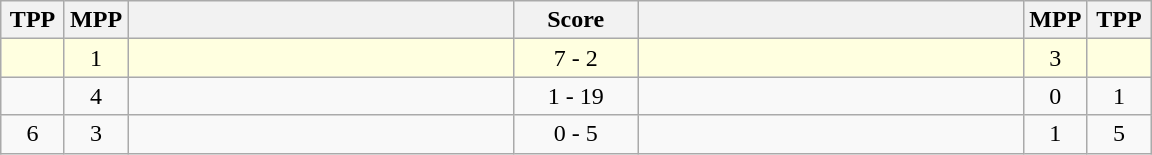<table class="wikitable" style="text-align: center;" |>
<tr>
<th width="35">TPP</th>
<th width="35">MPP</th>
<th width="250"></th>
<th width="75">Score</th>
<th width="250"></th>
<th width="35">MPP</th>
<th width="35">TPP</th>
</tr>
<tr bgcolor=lightyellow>
<td></td>
<td>1</td>
<td style="text-align:left;"><strong></strong></td>
<td>7 - 2</td>
<td style="text-align:left;"></td>
<td>3</td>
<td></td>
</tr>
<tr>
<td></td>
<td>4</td>
<td style="text-align:left;"></td>
<td>1 - 19</td>
<td style="text-align:left;"><strong></strong></td>
<td>0</td>
<td>1</td>
</tr>
<tr>
<td>6</td>
<td>3</td>
<td style="text-align:left;"></td>
<td>0 - 5</td>
<td style="text-align:left;"><strong></strong></td>
<td>1</td>
<td>5</td>
</tr>
</table>
